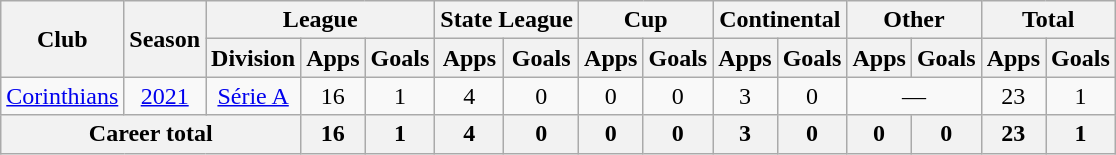<table class="wikitable" style="text-align: center">
<tr>
<th rowspan="2">Club</th>
<th rowspan="2">Season</th>
<th colspan="3">League</th>
<th colspan="2">State League</th>
<th colspan="2">Cup</th>
<th colspan="2">Continental</th>
<th colspan="2">Other</th>
<th colspan="2">Total</th>
</tr>
<tr>
<th>Division</th>
<th>Apps</th>
<th>Goals</th>
<th>Apps</th>
<th>Goals</th>
<th>Apps</th>
<th>Goals</th>
<th>Apps</th>
<th>Goals</th>
<th>Apps</th>
<th>Goals</th>
<th>Apps</th>
<th>Goals</th>
</tr>
<tr>
<td><a href='#'>Corinthians</a></td>
<td><a href='#'>2021</a></td>
<td><a href='#'>Série A</a></td>
<td>16</td>
<td>1</td>
<td>4</td>
<td>0</td>
<td>0</td>
<td>0</td>
<td>3</td>
<td>0</td>
<td colspan="2">—</td>
<td>23</td>
<td>1</td>
</tr>
<tr>
<th colspan="3"><strong>Career total</strong></th>
<th>16</th>
<th>1</th>
<th>4</th>
<th>0</th>
<th>0</th>
<th>0</th>
<th>3</th>
<th>0</th>
<th>0</th>
<th>0</th>
<th>23</th>
<th>1</th>
</tr>
</table>
